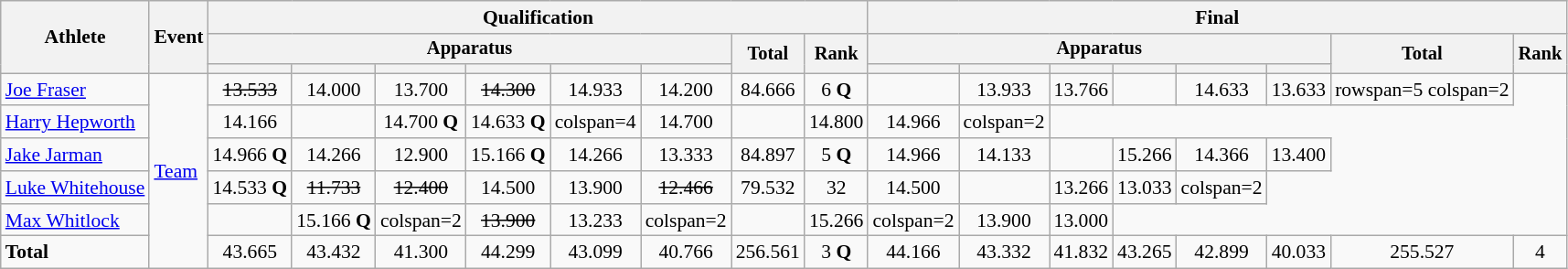<table class=wikitable style=font-size:90%;text-align:center>
<tr>
<th rowspan=3>Athlete</th>
<th rowspan=3>Event</th>
<th colspan=8>Qualification</th>
<th colspan=8>Final</th>
</tr>
<tr style=font-size:95%>
<th colspan=6>Apparatus</th>
<th rowspan=2>Total</th>
<th rowspan=2>Rank</th>
<th colspan=6>Apparatus</th>
<th rowspan=2>Total</th>
<th rowspan=2>Rank</th>
</tr>
<tr style=font-size:95%>
<th></th>
<th></th>
<th></th>
<th></th>
<th></th>
<th></th>
<th></th>
<th></th>
<th></th>
<th></th>
<th></th>
<th></th>
</tr>
<tr>
<td align=left><a href='#'>Joe Fraser</a></td>
<td align=left rowspan=6><a href='#'>Team</a></td>
<td><s>13.533</s></td>
<td>14.000</td>
<td>13.700</td>
<td><s>14.300</s></td>
<td>14.933</td>
<td>14.200</td>
<td>84.666</td>
<td>6 <strong>Q</strong></td>
<td></td>
<td>13.933</td>
<td>13.766</td>
<td></td>
<td>14.633</td>
<td>13.633</td>
<td>rowspan=5 colspan=2 </td>
</tr>
<tr>
<td align=left><a href='#'>Harry Hepworth</a></td>
<td>14.166</td>
<td></td>
<td>14.700 <strong>Q</strong></td>
<td>14.633 <strong>Q</strong></td>
<td>colspan=4 </td>
<td>14.700</td>
<td></td>
<td>14.800</td>
<td>14.966</td>
<td>colspan=2 </td>
</tr>
<tr>
<td align=left><a href='#'>Jake Jarman</a></td>
<td>14.966 <strong>Q</strong></td>
<td>14.266</td>
<td>12.900</td>
<td>15.166 <strong>Q</strong></td>
<td>14.266</td>
<td>13.333</td>
<td>84.897</td>
<td>5 <strong>Q</strong></td>
<td>14.966</td>
<td>14.133</td>
<td></td>
<td>15.266</td>
<td>14.366</td>
<td>13.400</td>
</tr>
<tr>
<td align=left><a href='#'>Luke Whitehouse</a></td>
<td>14.533 <strong>Q</strong></td>
<td><s>11.733</s></td>
<td><s>12.400</s></td>
<td>14.500</td>
<td>13.900</td>
<td><s>12.466</s></td>
<td>79.532</td>
<td>32</td>
<td>14.500</td>
<td></td>
<td>13.266</td>
<td>13.033</td>
<td>colspan=2 </td>
</tr>
<tr>
<td align=left><a href='#'>Max Whitlock</a></td>
<td></td>
<td>15.166 <strong>Q</strong></td>
<td>colspan=2 </td>
<td><s>13.900</s></td>
<td>13.233</td>
<td>colspan=2 </td>
<td></td>
<td>15.266</td>
<td>colspan=2 </td>
<td>13.900</td>
<td>13.000</td>
</tr>
<tr>
<td align=left><strong>Total</strong></td>
<td>43.665</td>
<td>43.432</td>
<td>41.300</td>
<td>44.299</td>
<td>43.099</td>
<td>40.766</td>
<td>256.561</td>
<td>3 <strong>Q</strong></td>
<td>44.166</td>
<td>43.332</td>
<td>41.832</td>
<td>43.265</td>
<td>42.899</td>
<td>40.033</td>
<td>255.527</td>
<td>4</td>
</tr>
</table>
